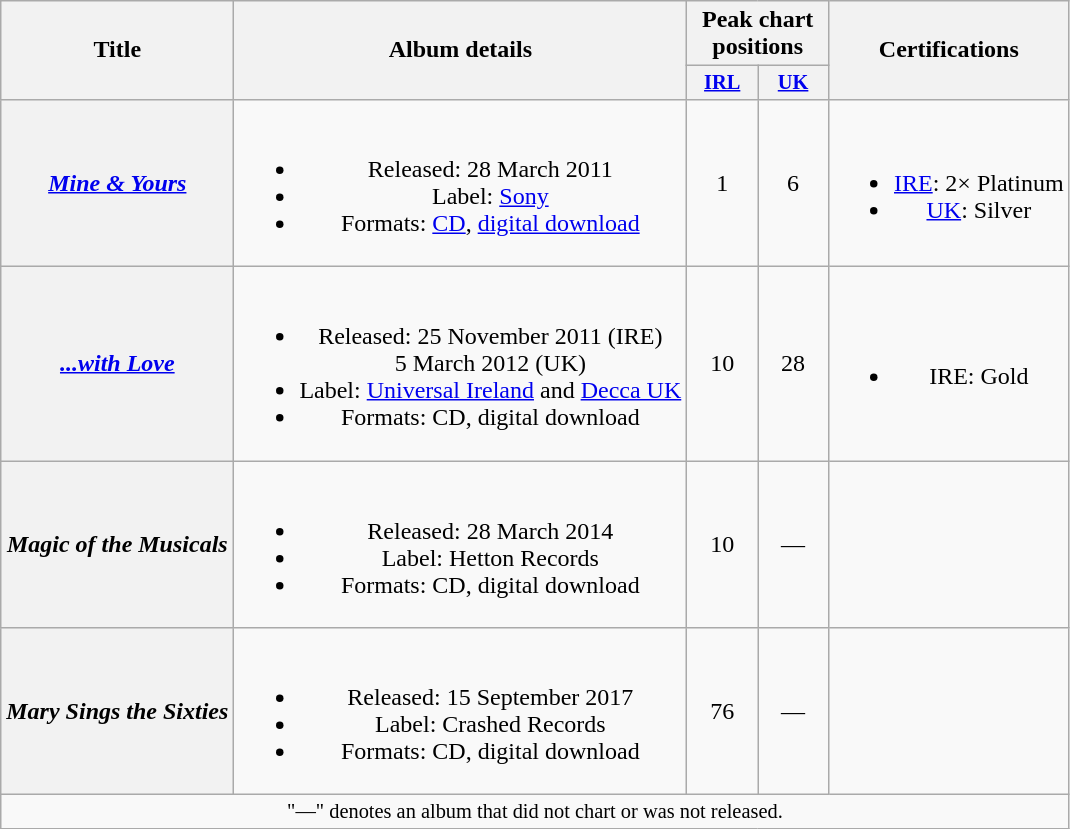<table class="wikitable plainrowheaders" style="text-align:center;">
<tr>
<th scope="col" rowspan="2">Title</th>
<th scope="col" rowspan="2">Album details</th>
<th scope="col" colspan="2">Peak chart positions</th>
<th scope="col" rowspan="2">Certifications</th>
</tr>
<tr>
<th style="width:3em;font-size:85%;"><a href='#'>IRL</a><br></th>
<th style="width:3em;font-size:85%;"><a href='#'>UK</a><br></th>
</tr>
<tr>
<th scope="row"><em><a href='#'>Mine & Yours</a></em></th>
<td><br><ul><li>Released: 28 March 2011</li><li>Label: <a href='#'>Sony</a></li><li>Formats: <a href='#'>CD</a>, <a href='#'>digital download</a></li></ul></td>
<td>1</td>
<td>6</td>
<td><br><ul><li><a href='#'>IRE</a>: 2× Platinum</li><li><a href='#'>UK</a>: Silver</li></ul></td>
</tr>
<tr>
<th scope="row"><em><a href='#'>...with Love</a></em></th>
<td><br><ul><li>Released: 25 November 2011 (IRE)<br>5 March 2012 (UK)</li><li>Label: <a href='#'>Universal Ireland</a> and <a href='#'>Decca UK</a></li><li>Formats: CD, digital download</li></ul></td>
<td>10</td>
<td>28</td>
<td><br><ul><li>IRE: Gold</li></ul></td>
</tr>
<tr>
<th scope="row"><em>Magic of the Musicals</em></th>
<td><br><ul><li>Released: 28 March 2014</li><li>Label: Hetton Records</li><li>Formats: CD, digital download</li></ul></td>
<td>10</td>
<td>—</td>
<td></td>
</tr>
<tr>
<th scope="row"><em>Mary Sings the Sixties</em></th>
<td><br><ul><li>Released: 15 September 2017</li><li>Label: Crashed Records</li><li>Formats: CD, digital download</li></ul></td>
<td>76<br></td>
<td>—</td>
<td></td>
</tr>
<tr>
<td colspan="18" style="font-size:85%">"—" denotes an album that did not chart or was not released.</td>
</tr>
</table>
